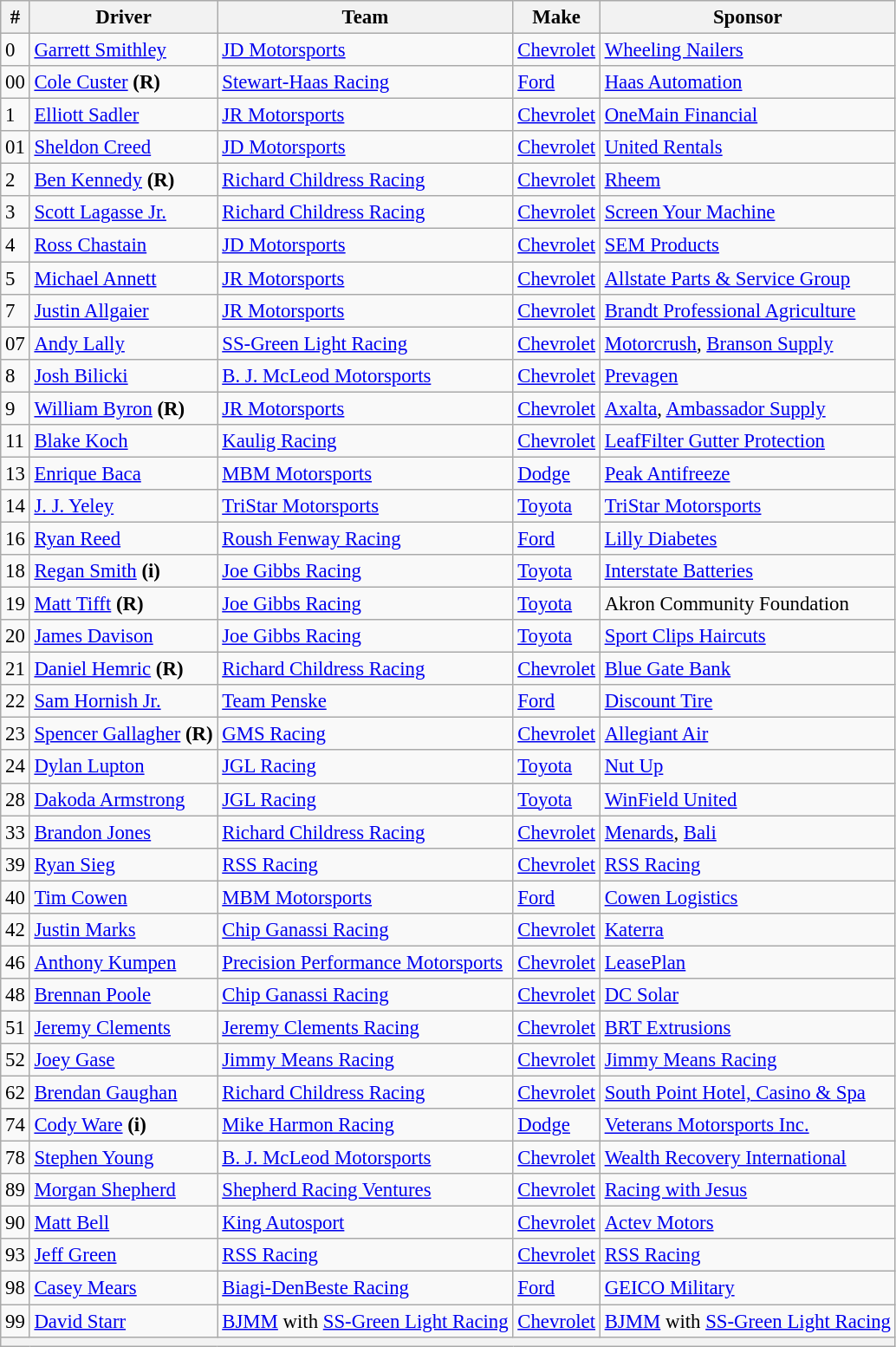<table class="wikitable" style="font-size:95%">
<tr>
<th>#</th>
<th>Driver</th>
<th>Team</th>
<th>Make</th>
<th>Sponsor</th>
</tr>
<tr>
<td>0</td>
<td><a href='#'>Garrett Smithley</a></td>
<td><a href='#'>JD Motorsports</a></td>
<td><a href='#'>Chevrolet</a></td>
<td><a href='#'>Wheeling Nailers</a></td>
</tr>
<tr>
<td>00</td>
<td><a href='#'>Cole Custer</a> <strong>(R)</strong></td>
<td><a href='#'>Stewart-Haas Racing</a></td>
<td><a href='#'>Ford</a></td>
<td><a href='#'>Haas Automation</a></td>
</tr>
<tr>
<td>1</td>
<td><a href='#'>Elliott Sadler</a></td>
<td><a href='#'>JR Motorsports</a></td>
<td><a href='#'>Chevrolet</a></td>
<td><a href='#'>OneMain Financial</a></td>
</tr>
<tr>
<td>01</td>
<td><a href='#'>Sheldon Creed</a></td>
<td><a href='#'>JD Motorsports</a></td>
<td><a href='#'>Chevrolet</a></td>
<td><a href='#'>United Rentals</a></td>
</tr>
<tr>
<td>2</td>
<td><a href='#'>Ben Kennedy</a> <strong>(R)</strong></td>
<td><a href='#'>Richard Childress Racing</a></td>
<td><a href='#'>Chevrolet</a></td>
<td><a href='#'>Rheem</a></td>
</tr>
<tr>
<td>3</td>
<td><a href='#'>Scott Lagasse Jr.</a></td>
<td><a href='#'>Richard Childress Racing</a></td>
<td><a href='#'>Chevrolet</a></td>
<td><a href='#'>Screen Your Machine</a></td>
</tr>
<tr>
<td>4</td>
<td><a href='#'>Ross Chastain</a></td>
<td><a href='#'>JD Motorsports</a></td>
<td><a href='#'>Chevrolet</a></td>
<td><a href='#'>SEM Products</a></td>
</tr>
<tr>
<td>5</td>
<td><a href='#'>Michael Annett</a></td>
<td><a href='#'>JR Motorsports</a></td>
<td><a href='#'>Chevrolet</a></td>
<td><a href='#'>Allstate Parts & Service Group</a></td>
</tr>
<tr>
<td>7</td>
<td><a href='#'>Justin Allgaier</a></td>
<td><a href='#'>JR Motorsports</a></td>
<td><a href='#'>Chevrolet</a></td>
<td><a href='#'>Brandt Professional Agriculture</a></td>
</tr>
<tr>
<td>07</td>
<td><a href='#'>Andy Lally</a></td>
<td><a href='#'>SS-Green Light Racing</a></td>
<td><a href='#'>Chevrolet</a></td>
<td><a href='#'>Motorcrush</a>, <a href='#'>Branson Supply</a></td>
</tr>
<tr>
<td>8</td>
<td><a href='#'>Josh Bilicki</a></td>
<td><a href='#'>B. J. McLeod Motorsports</a></td>
<td><a href='#'>Chevrolet</a></td>
<td><a href='#'>Prevagen</a></td>
</tr>
<tr>
<td>9</td>
<td><a href='#'>William Byron</a> <strong>(R)</strong></td>
<td><a href='#'>JR Motorsports</a></td>
<td><a href='#'>Chevrolet</a></td>
<td><a href='#'>Axalta</a>, <a href='#'>Ambassador Supply</a></td>
</tr>
<tr>
<td>11</td>
<td><a href='#'>Blake Koch</a></td>
<td><a href='#'>Kaulig Racing</a></td>
<td><a href='#'>Chevrolet</a></td>
<td><a href='#'>LeafFilter Gutter Protection</a></td>
</tr>
<tr>
<td>13</td>
<td><a href='#'>Enrique Baca</a></td>
<td><a href='#'>MBM Motorsports</a></td>
<td><a href='#'>Dodge</a></td>
<td><a href='#'>Peak Antifreeze</a></td>
</tr>
<tr>
<td>14</td>
<td><a href='#'>J. J. Yeley</a></td>
<td><a href='#'>TriStar Motorsports</a></td>
<td><a href='#'>Toyota</a></td>
<td><a href='#'>TriStar Motorsports</a></td>
</tr>
<tr>
<td>16</td>
<td><a href='#'>Ryan Reed</a></td>
<td><a href='#'>Roush Fenway Racing</a></td>
<td><a href='#'>Ford</a></td>
<td><a href='#'>Lilly Diabetes</a></td>
</tr>
<tr>
<td>18</td>
<td><a href='#'>Regan Smith</a> <strong>(i)</strong></td>
<td><a href='#'>Joe Gibbs Racing</a></td>
<td><a href='#'>Toyota</a></td>
<td><a href='#'>Interstate Batteries</a></td>
</tr>
<tr>
<td>19</td>
<td><a href='#'>Matt Tifft</a> <strong>(R)</strong></td>
<td><a href='#'>Joe Gibbs Racing</a></td>
<td><a href='#'>Toyota</a></td>
<td>Akron Community Foundation</td>
</tr>
<tr>
<td>20</td>
<td><a href='#'>James Davison</a></td>
<td><a href='#'>Joe Gibbs Racing</a></td>
<td><a href='#'>Toyota</a></td>
<td><a href='#'>Sport Clips Haircuts</a></td>
</tr>
<tr>
<td>21</td>
<td><a href='#'>Daniel Hemric</a> <strong>(R)</strong></td>
<td><a href='#'>Richard Childress Racing</a></td>
<td><a href='#'>Chevrolet</a></td>
<td><a href='#'>Blue Gate Bank</a></td>
</tr>
<tr>
<td>22</td>
<td><a href='#'>Sam Hornish Jr.</a></td>
<td><a href='#'>Team Penske</a></td>
<td><a href='#'>Ford</a></td>
<td><a href='#'>Discount Tire</a></td>
</tr>
<tr>
<td>23</td>
<td><a href='#'>Spencer Gallagher</a> <strong>(R)</strong></td>
<td><a href='#'>GMS Racing</a></td>
<td><a href='#'>Chevrolet</a></td>
<td><a href='#'>Allegiant Air</a></td>
</tr>
<tr>
<td>24</td>
<td><a href='#'>Dylan Lupton</a></td>
<td><a href='#'>JGL Racing</a></td>
<td><a href='#'>Toyota</a></td>
<td><a href='#'>Nut Up</a></td>
</tr>
<tr>
<td>28</td>
<td><a href='#'>Dakoda Armstrong</a></td>
<td><a href='#'>JGL Racing</a></td>
<td><a href='#'>Toyota</a></td>
<td><a href='#'>WinField United</a></td>
</tr>
<tr>
<td>33</td>
<td><a href='#'>Brandon Jones</a></td>
<td><a href='#'>Richard Childress Racing</a></td>
<td><a href='#'>Chevrolet</a></td>
<td><a href='#'>Menards</a>, <a href='#'>Bali</a></td>
</tr>
<tr>
<td>39</td>
<td><a href='#'>Ryan Sieg</a></td>
<td><a href='#'>RSS Racing</a></td>
<td><a href='#'>Chevrolet</a></td>
<td><a href='#'>RSS Racing</a></td>
</tr>
<tr>
<td>40</td>
<td><a href='#'>Tim Cowen</a></td>
<td><a href='#'>MBM Motorsports</a></td>
<td><a href='#'>Ford</a></td>
<td><a href='#'>Cowen Logistics</a></td>
</tr>
<tr>
<td>42</td>
<td><a href='#'>Justin Marks</a></td>
<td><a href='#'>Chip Ganassi Racing</a></td>
<td><a href='#'>Chevrolet</a></td>
<td><a href='#'>Katerra</a></td>
</tr>
<tr>
<td>46</td>
<td><a href='#'>Anthony Kumpen</a></td>
<td><a href='#'>Precision Performance Motorsports</a></td>
<td><a href='#'>Chevrolet</a></td>
<td><a href='#'>LeasePlan</a></td>
</tr>
<tr>
<td>48</td>
<td><a href='#'>Brennan Poole</a></td>
<td><a href='#'>Chip Ganassi Racing</a></td>
<td><a href='#'>Chevrolet</a></td>
<td><a href='#'>DC Solar</a></td>
</tr>
<tr>
<td>51</td>
<td><a href='#'>Jeremy Clements</a></td>
<td><a href='#'>Jeremy Clements Racing</a></td>
<td><a href='#'>Chevrolet</a></td>
<td><a href='#'>BRT Extrusions</a></td>
</tr>
<tr>
<td>52</td>
<td><a href='#'>Joey Gase</a></td>
<td><a href='#'>Jimmy Means Racing</a></td>
<td><a href='#'>Chevrolet</a></td>
<td><a href='#'>Jimmy Means Racing</a></td>
</tr>
<tr>
<td>62</td>
<td><a href='#'>Brendan Gaughan</a></td>
<td><a href='#'>Richard Childress Racing</a></td>
<td><a href='#'>Chevrolet</a></td>
<td><a href='#'>South Point Hotel, Casino & Spa</a></td>
</tr>
<tr>
<td>74</td>
<td><a href='#'>Cody Ware</a> <strong>(i)</strong></td>
<td><a href='#'>Mike Harmon Racing</a></td>
<td><a href='#'>Dodge</a></td>
<td><a href='#'>Veterans Motorsports Inc.</a></td>
</tr>
<tr>
<td>78</td>
<td><a href='#'>Stephen Young</a></td>
<td><a href='#'>B. J. McLeod Motorsports</a></td>
<td><a href='#'>Chevrolet</a></td>
<td><a href='#'>Wealth Recovery International</a></td>
</tr>
<tr>
<td>89</td>
<td><a href='#'>Morgan Shepherd</a></td>
<td><a href='#'>Shepherd Racing Ventures</a></td>
<td><a href='#'>Chevrolet</a></td>
<td><a href='#'>Racing with Jesus</a></td>
</tr>
<tr>
<td>90</td>
<td><a href='#'>Matt Bell</a></td>
<td><a href='#'>King Autosport</a></td>
<td><a href='#'>Chevrolet</a></td>
<td><a href='#'>Actev Motors</a></td>
</tr>
<tr>
<td>93</td>
<td><a href='#'>Jeff Green</a></td>
<td><a href='#'>RSS Racing</a></td>
<td><a href='#'>Chevrolet</a></td>
<td><a href='#'>RSS Racing</a></td>
</tr>
<tr>
<td>98</td>
<td><a href='#'>Casey Mears</a></td>
<td><a href='#'>Biagi-DenBeste Racing</a></td>
<td><a href='#'>Ford</a></td>
<td><a href='#'>GEICO Military</a></td>
</tr>
<tr>
<td>99</td>
<td><a href='#'>David Starr</a></td>
<td><a href='#'>BJMM</a> with <a href='#'>SS-Green Light Racing</a></td>
<td><a href='#'>Chevrolet</a></td>
<td><a href='#'>BJMM</a> with <a href='#'>SS-Green Light Racing</a></td>
</tr>
<tr>
<th colspan="5"></th>
</tr>
</table>
